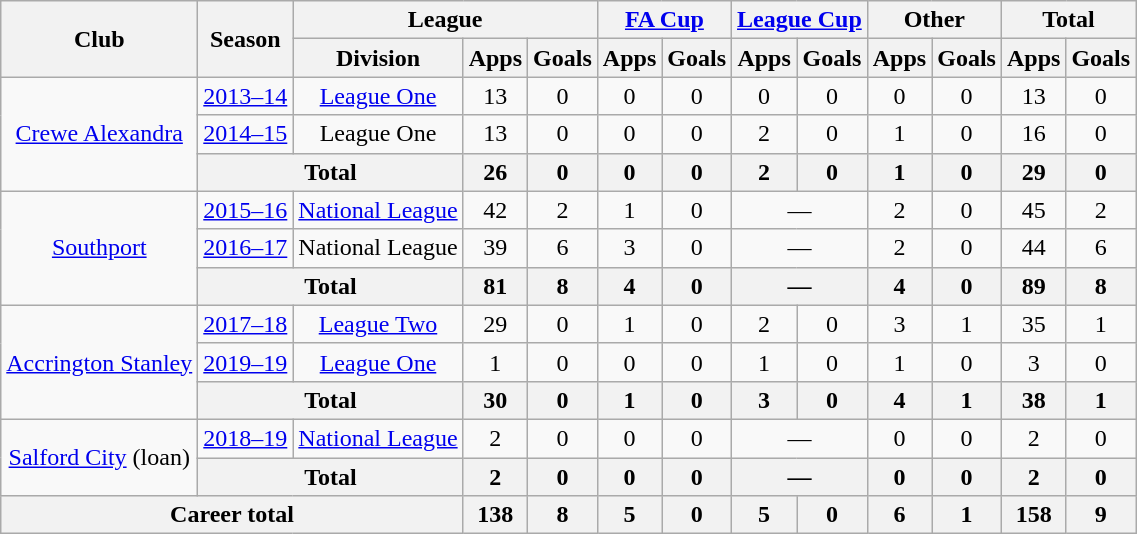<table class="wikitable" style="text-align: center;">
<tr>
<th rowspan="2">Club</th>
<th rowspan="2">Season</th>
<th colspan="3">League</th>
<th colspan="2"><a href='#'>FA Cup</a></th>
<th colspan="2"><a href='#'>League Cup</a></th>
<th colspan="2">Other</th>
<th colspan="2">Total</th>
</tr>
<tr>
<th>Division</th>
<th>Apps</th>
<th>Goals</th>
<th>Apps</th>
<th>Goals</th>
<th>Apps</th>
<th>Goals</th>
<th>Apps</th>
<th>Goals</th>
<th>Apps</th>
<th>Goals</th>
</tr>
<tr>
<td rowspan="3"><a href='#'>Crewe Alexandra</a></td>
<td><a href='#'>2013–14</a></td>
<td><a href='#'>League One</a></td>
<td>13</td>
<td>0</td>
<td>0</td>
<td>0</td>
<td>0</td>
<td>0</td>
<td>0</td>
<td>0</td>
<td>13</td>
<td>0</td>
</tr>
<tr>
<td><a href='#'>2014–15</a></td>
<td>League One</td>
<td>13</td>
<td>0</td>
<td>0</td>
<td>0</td>
<td>2</td>
<td>0</td>
<td>1</td>
<td>0</td>
<td>16</td>
<td>0</td>
</tr>
<tr>
<th colspan="2">Total</th>
<th>26</th>
<th>0</th>
<th>0</th>
<th>0</th>
<th>2</th>
<th>0</th>
<th>1</th>
<th>0</th>
<th>29</th>
<th>0</th>
</tr>
<tr>
<td rowspan="3"><a href='#'>Southport</a></td>
<td><a href='#'>2015–16</a></td>
<td><a href='#'>National League</a></td>
<td>42</td>
<td>2</td>
<td>1</td>
<td>0</td>
<td colspan="2">—</td>
<td>2</td>
<td>0</td>
<td>45</td>
<td>2</td>
</tr>
<tr>
<td><a href='#'>2016–17</a></td>
<td>National League</td>
<td>39</td>
<td>6</td>
<td>3</td>
<td>0</td>
<td colspan="2">—</td>
<td>2</td>
<td>0</td>
<td>44</td>
<td>6</td>
</tr>
<tr>
<th colspan="2">Total</th>
<th>81</th>
<th>8</th>
<th>4</th>
<th>0</th>
<th colspan="2">—</th>
<th>4</th>
<th>0</th>
<th>89</th>
<th>8</th>
</tr>
<tr>
<td rowspan="3"><a href='#'>Accrington Stanley</a></td>
<td><a href='#'>2017–18</a></td>
<td><a href='#'>League Two</a></td>
<td>29</td>
<td>0</td>
<td>1</td>
<td>0</td>
<td>2</td>
<td>0</td>
<td>3</td>
<td>1</td>
<td>35</td>
<td>1</td>
</tr>
<tr>
<td><a href='#'>2019–19</a></td>
<td><a href='#'>League One</a></td>
<td>1</td>
<td>0</td>
<td>0</td>
<td>0</td>
<td>1</td>
<td>0</td>
<td>1</td>
<td>0</td>
<td>3</td>
<td>0</td>
</tr>
<tr>
<th colspan="2">Total</th>
<th>30</th>
<th>0</th>
<th>1</th>
<th>0</th>
<th>3</th>
<th>0</th>
<th>4</th>
<th>1</th>
<th>38</th>
<th>1</th>
</tr>
<tr>
<td rowspan="2"><a href='#'>Salford City</a> (loan)</td>
<td><a href='#'>2018–19</a></td>
<td><a href='#'>National League</a></td>
<td>2</td>
<td>0</td>
<td>0</td>
<td>0</td>
<td colspan="2">—</td>
<td>0</td>
<td>0</td>
<td>2</td>
<td>0</td>
</tr>
<tr>
<th colspan="2">Total</th>
<th>2</th>
<th>0</th>
<th>0</th>
<th>0</th>
<th colspan="2">—</th>
<th>0</th>
<th>0</th>
<th>2</th>
<th>0</th>
</tr>
<tr>
<th colspan="3">Career total</th>
<th>138</th>
<th>8</th>
<th>5</th>
<th>0</th>
<th>5</th>
<th>0</th>
<th>6</th>
<th>1</th>
<th>158</th>
<th>9</th>
</tr>
</table>
